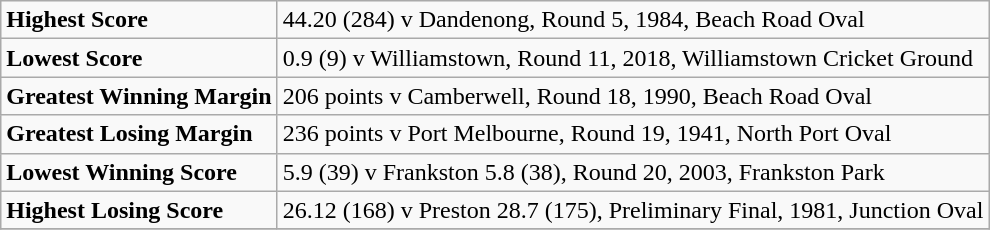<table class="wikitable">
<tr>
<td><strong>Highest Score</strong></td>
<td>44.20 (284) v Dandenong, Round 5, 1984, Beach Road Oval</td>
</tr>
<tr>
<td><strong>Lowest Score</strong></td>
<td>0.9 (9) v Williamstown, Round 11, 2018, Williamstown Cricket Ground</td>
</tr>
<tr>
<td><strong>Greatest Winning Margin</strong></td>
<td>206 points v Camberwell, Round 18, 1990, Beach Road Oval</td>
</tr>
<tr>
<td><strong>Greatest Losing Margin</strong></td>
<td>236 points v Port Melbourne, Round 19, 1941, North Port Oval</td>
</tr>
<tr>
<td><strong>Lowest Winning Score</strong></td>
<td>5.9 (39) v Frankston 5.8 (38), Round 20, 2003, Frankston Park</td>
</tr>
<tr>
<td><strong>Highest Losing Score</strong></td>
<td>26.12 (168) v Preston 28.7 (175), Preliminary Final, 1981, Junction Oval</td>
</tr>
<tr>
</tr>
</table>
